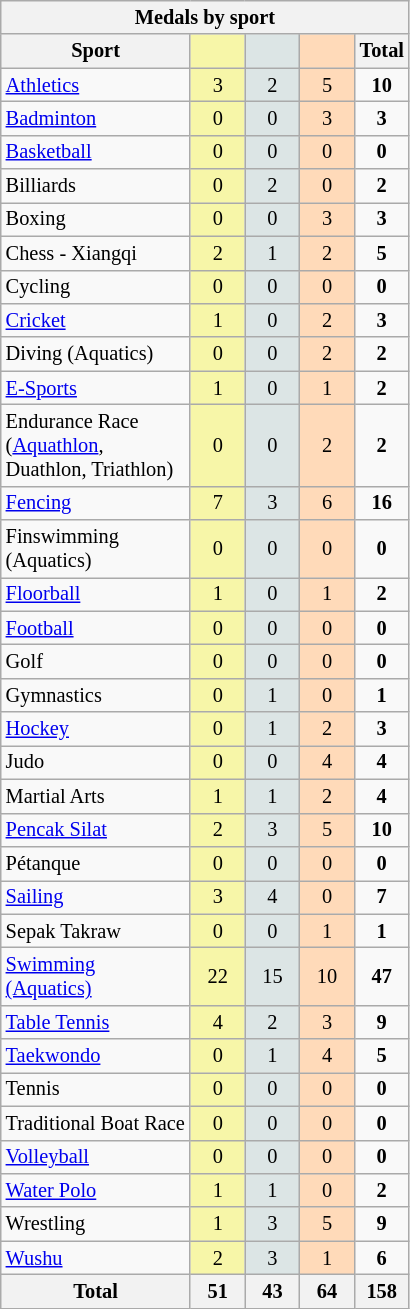<table class="wikitable" style="font-size:85%;float:center;text-align:center">
<tr>
<th colspan=5>Medals by sport</th>
</tr>
<tr align=center>
<th width=120>Sport</th>
<th scope="col" width=30 style="background:#F7F6A8;"></th>
<th scope="col" width=30 style="background:#DCE5E5;"></th>
<th scope="col" width=30 style="background:#FFDAB9;"></th>
<th width=30>Total</th>
</tr>
<tr align=center>
<td align=left><a href='#'>Athletics</a></td>
<td style="background:#F7F6A8;">3</td>
<td style="background:#DCE5E5;">2</td>
<td style="background:#FFDAB9;">5</td>
<td><strong>10</strong></td>
</tr>
<tr align=center>
<td align=left><a href='#'>Badminton</a></td>
<td style="background:#F7F6A8;">0</td>
<td style="background:#DCE5E5;">0</td>
<td style="background:#FFDAB9;">3</td>
<td><strong>3</strong></td>
</tr>
<tr align=center>
<td align=left><a href='#'>Basketball</a></td>
<td style="background:#F7F6A8;">0</td>
<td style="background:#DCE5E5;">0</td>
<td style="background:#FFDAB9;">0</td>
<td><strong>0</strong></td>
</tr>
<tr align=center>
<td align=left>Billiards</td>
<td style="background:#F7F6A8;">0</td>
<td style="background:#DCE5E5;">2</td>
<td style="background:#FFDAB9;">0</td>
<td><strong>2</strong></td>
</tr>
<tr align=center>
<td align=left>Boxing</td>
<td style="background:#F7F6A8;">0</td>
<td style="background:#DCE5E5;">0</td>
<td style="background:#FFDAB9;">3</td>
<td><strong>3</strong></td>
</tr>
<tr align=center>
<td align=left>Chess - Xiangqi</td>
<td style="background:#F7F6A8;">2</td>
<td style="background:#DCE5E5;">1</td>
<td style="background:#FFDAB9;">2</td>
<td><strong>5</strong></td>
</tr>
<tr align=center>
<td align=left>Cycling</td>
<td style="background:#F7F6A8;">0</td>
<td style="background:#DCE5E5;">0</td>
<td style="background:#FFDAB9;">0</td>
<td><strong>0</strong></td>
</tr>
<tr align=center>
<td align=left><a href='#'>Cricket</a></td>
<td style="background:#F7F6A8;">1</td>
<td style="background:#DCE5E5;">0</td>
<td style="background:#FFDAB9;">2</td>
<td><strong>3</strong></td>
</tr>
<tr align=center>
<td align=left>Diving (Aquatics)</td>
<td style="background:#F7F6A8;">0</td>
<td style="background:#DCE5E5;">0</td>
<td style="background:#FFDAB9;">2</td>
<td><strong>2</strong></td>
</tr>
<tr align=center>
<td align=left><a href='#'>E-Sports</a></td>
<td style="background:#F7F6A8;">1</td>
<td style="background:#DCE5E5;">0</td>
<td style="background:#FFDAB9;">1</td>
<td><strong>2</strong></td>
</tr>
<tr align=center>
<td align=left>Endurance Race (<a href='#'>Aquathlon</a>, Duathlon, Triathlon)</td>
<td style="background:#F7F6A8;">0</td>
<td style="background:#DCE5E5;">0</td>
<td style="background:#FFDAB9;">2</td>
<td><strong>2</strong></td>
</tr>
<tr align=center>
<td align=left><a href='#'>Fencing</a></td>
<td style="background:#F7F6A8;">7</td>
<td style="background:#DCE5E5;">3</td>
<td style="background:#FFDAB9;">6</td>
<td><strong>16</strong></td>
</tr>
<tr align=center>
<td align=left>Finswimming (Aquatics)</td>
<td style="background:#F7F6A8;">0</td>
<td style="background:#DCE5E5;">0</td>
<td style="background:#FFDAB9;">0</td>
<td><strong>0</strong></td>
</tr>
<tr align=center>
<td align=left><a href='#'>Floorball</a></td>
<td style="background:#F7F6A8;">1</td>
<td style="background:#DCE5E5;">0</td>
<td style="background:#FFDAB9;">1</td>
<td><strong>2</strong></td>
</tr>
<tr align=center>
<td align=left><a href='#'>Football</a></td>
<td style="background:#F7F6A8;">0</td>
<td style="background:#DCE5E5;">0</td>
<td style="background:#FFDAB9;">0</td>
<td><strong>0</strong></td>
</tr>
<tr align=center>
<td align=left>Golf</td>
<td style="background:#F7F6A8;">0</td>
<td style="background:#DCE5E5;">0</td>
<td style="background:#FFDAB9;">0</td>
<td><strong>0</strong></td>
</tr>
<tr align=center>
<td align=left>Gymnastics</td>
<td style="background:#F7F6A8;">0</td>
<td style="background:#DCE5E5;">1</td>
<td style="background:#FFDAB9;">0</td>
<td><strong>1</strong></td>
</tr>
<tr align=center>
<td align=left><a href='#'>Hockey</a></td>
<td style="background:#F7F6A8;">0</td>
<td style="background:#DCE5E5;">1</td>
<td style="background:#FFDAB9;">2</td>
<td><strong>3</strong></td>
</tr>
<tr align=center>
<td align=left>Judo</td>
<td style="background:#F7F6A8;">0</td>
<td style="background:#DCE5E5;">0</td>
<td style="background:#FFDAB9;">4</td>
<td><strong>4</strong></td>
</tr>
<tr align=center>
<td align=left>Martial Arts</td>
<td style="background:#F7F6A8;">1</td>
<td style="background:#DCE5E5;">1</td>
<td style="background:#FFDAB9;">2</td>
<td><strong>4</strong></td>
</tr>
<tr align=center>
<td align=left><a href='#'>Pencak Silat</a></td>
<td style="background:#F7F6A8;">2</td>
<td style="background:#DCE5E5;">3</td>
<td style="background:#FFDAB9;">5</td>
<td><strong>10</strong></td>
</tr>
<tr align=center>
<td align=left>Pétanque</td>
<td style="background:#F7F6A8;">0</td>
<td style="background:#DCE5E5;">0</td>
<td style="background:#FFDAB9;">0</td>
<td><strong>0</strong></td>
</tr>
<tr align=center>
<td align=left><a href='#'>Sailing</a></td>
<td style="background:#F7F6A8;">3</td>
<td style="background:#DCE5E5;">4</td>
<td style="background:#FFDAB9;">0</td>
<td><strong>7</strong></td>
</tr>
<tr align=center>
<td align=left>Sepak Takraw</td>
<td style="background:#F7F6A8;">0</td>
<td style="background:#DCE5E5;">0</td>
<td style="background:#FFDAB9;">1</td>
<td><strong>1</strong></td>
</tr>
<tr align=center>
<td align=left><a href='#'>Swimming (Aquatics)</a></td>
<td style="background:#F7F6A8;">22</td>
<td style="background:#DCE5E5;">15</td>
<td style="background:#FFDAB9;">10</td>
<td><strong>47</strong></td>
</tr>
<tr align=center>
<td align=left><a href='#'>Table Tennis</a></td>
<td style="background:#F7F6A8;">4</td>
<td style="background:#DCE5E5;">2</td>
<td style="background:#FFDAB9;">3</td>
<td><strong>9</strong></td>
</tr>
<tr align=center>
<td align=left><a href='#'>Taekwondo</a></td>
<td style="background:#F7F6A8;">0</td>
<td style="background:#DCE5E5;">1</td>
<td style="background:#FFDAB9;">4</td>
<td><strong>5</strong></td>
</tr>
<tr align=center>
<td align=left>Tennis</td>
<td style="background:#F7F6A8;">0</td>
<td style="background:#DCE5E5;">0</td>
<td style="background:#FFDAB9;">0</td>
<td><strong>0</strong></td>
</tr>
<tr align=center>
<td align=left>Traditional Boat Race</td>
<td style="background:#F7F6A8;">0</td>
<td style="background:#DCE5E5;">0</td>
<td style="background:#FFDAB9;">0</td>
<td><strong>0</strong></td>
</tr>
<tr align=center>
<td align=left><a href='#'>Volleyball</a></td>
<td style="background:#F7F6A8;">0</td>
<td style="background:#DCE5E5;">0</td>
<td style="background:#FFDAB9;">0</td>
<td><strong>0</strong></td>
</tr>
<tr align=center>
<td align=left><a href='#'>Water Polo</a></td>
<td style="background:#F7F6A8;">1</td>
<td style="background:#DCE5E5;">1</td>
<td style="background:#FFDAB9;">0</td>
<td><strong>2</strong></td>
</tr>
<tr align=center>
<td align=left>Wrestling</td>
<td style="background:#F7F6A8;">1</td>
<td style="background:#DCE5E5;">3</td>
<td style="background:#FFDAB9;">5</td>
<td><strong>9</strong></td>
</tr>
<tr align=center>
<td align=left><a href='#'>Wushu</a></td>
<td style="background:#F7F6A8;">2</td>
<td style="background:#DCE5E5;">3</td>
<td style="background:#FFDAB9;">1</td>
<td><strong>6</strong></td>
</tr>
<tr class="sortbottom">
<th>Total</th>
<th>51</th>
<th>43</th>
<th>64</th>
<th>158</th>
</tr>
</table>
